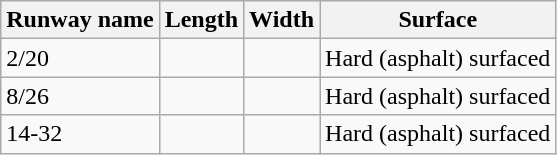<table class="wikitable">
<tr>
<th>Runway name</th>
<th>Length</th>
<th>Width</th>
<th>Surface</th>
</tr>
<tr>
<td>2/20</td>
<td></td>
<td></td>
<td>Hard (asphalt) surfaced</td>
</tr>
<tr>
<td>8/26</td>
<td></td>
<td></td>
<td>Hard (asphalt) surfaced</td>
</tr>
<tr>
<td>14-32</td>
<td></td>
<td></td>
<td>Hard (asphalt) surfaced</td>
</tr>
</table>
